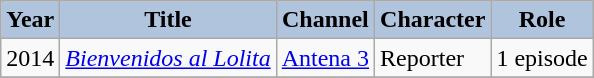<table class="wikitable">
<tr>
<th style="background: #B0C4DE;">Year</th>
<th style="background: #B0C4DE;">Title</th>
<th style="background: #B0C4DE;">Channel</th>
<th style="background: #B0C4DE;">Character</th>
<th style="background: #B0C4DE;">Role</th>
</tr>
<tr>
<td>2014</td>
<td><em><a href='#'>Bienvenidos al Lolita</a></em></td>
<td><a href='#'>Antena 3</a></td>
<td>Reporter</td>
<td>1 episode</td>
</tr>
<tr>
</tr>
</table>
